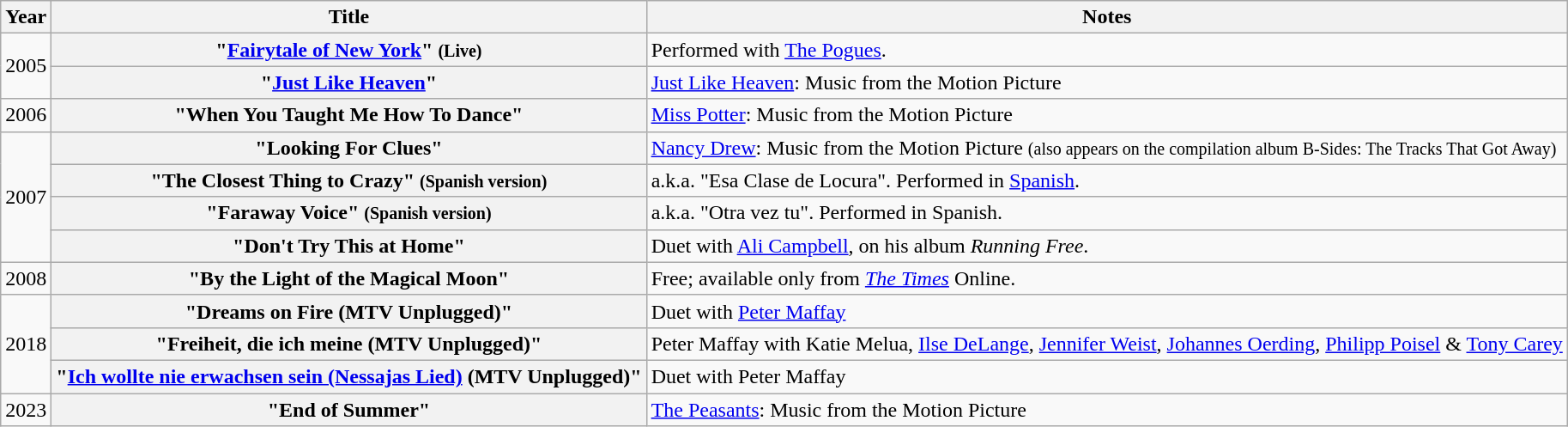<table class="wikitable plainrowheaders">
<tr>
<th>Year</th>
<th>Title</th>
<th>Notes</th>
</tr>
<tr>
<td rowspan="2">2005</td>
<th scope="row">"<a href='#'>Fairytale of New York</a>" <small>(Live)</small></th>
<td>Performed with <a href='#'>The Pogues</a>.</td>
</tr>
<tr>
<th scope="row">"<a href='#'>Just Like Heaven</a>"</th>
<td><a href='#'>Just Like Heaven</a>: Music from the Motion Picture</td>
</tr>
<tr>
<td>2006</td>
<th scope="row">"When You Taught Me How To Dance"</th>
<td><a href='#'>Miss Potter</a>: Music from the Motion Picture</td>
</tr>
<tr>
<td rowspan="4">2007</td>
<th scope="row">"Looking For Clues"</th>
<td><a href='#'>Nancy Drew</a>: Music from the Motion Picture <small>(also appears on the compilation album B-Sides: The Tracks That Got Away)</small></td>
</tr>
<tr>
<th scope="row">"The Closest Thing to Crazy" <small>(Spanish version)</small></th>
<td>a.k.a. "Esa Clase de Locura". Performed in <a href='#'>Spanish</a>.</td>
</tr>
<tr>
<th scope="row">"Faraway Voice" <small>(Spanish version)</small></th>
<td>a.k.a. "Otra vez tu". Performed in Spanish.</td>
</tr>
<tr>
<th scope="row">"Don't Try This at Home"</th>
<td>Duet with <a href='#'>Ali Campbell</a>, on his album <em>Running Free</em>.</td>
</tr>
<tr>
<td>2008</td>
<th scope="row">"By the Light of the Magical Moon"</th>
<td>Free; available only from <em><a href='#'>The Times</a></em> Online.</td>
</tr>
<tr>
<td rowspan="3">2018</td>
<th scope="row">"Dreams on Fire (MTV Unplugged)"</th>
<td>Duet with <a href='#'>Peter Maffay</a></td>
</tr>
<tr>
<th scope="row">"Freiheit, die ich meine (MTV Unplugged)"</th>
<td>Peter Maffay with Katie Melua, <a href='#'>Ilse DeLange</a>, <a href='#'>Jennifer Weist</a>, <a href='#'>Johannes Oerding</a>, <a href='#'>Philipp Poisel</a> & <a href='#'>Tony Carey</a></td>
</tr>
<tr>
<th scope="row">"<a href='#'>Ich wollte nie erwachsen sein (Nessajas Lied)</a> (MTV Unplugged)"</th>
<td>Duet with Peter Maffay</td>
</tr>
<tr>
<td>2023</td>
<th scope="row">"End of Summer"</th>
<td><a href='#'>The Peasants</a>: Music from the Motion Picture</td>
</tr>
</table>
